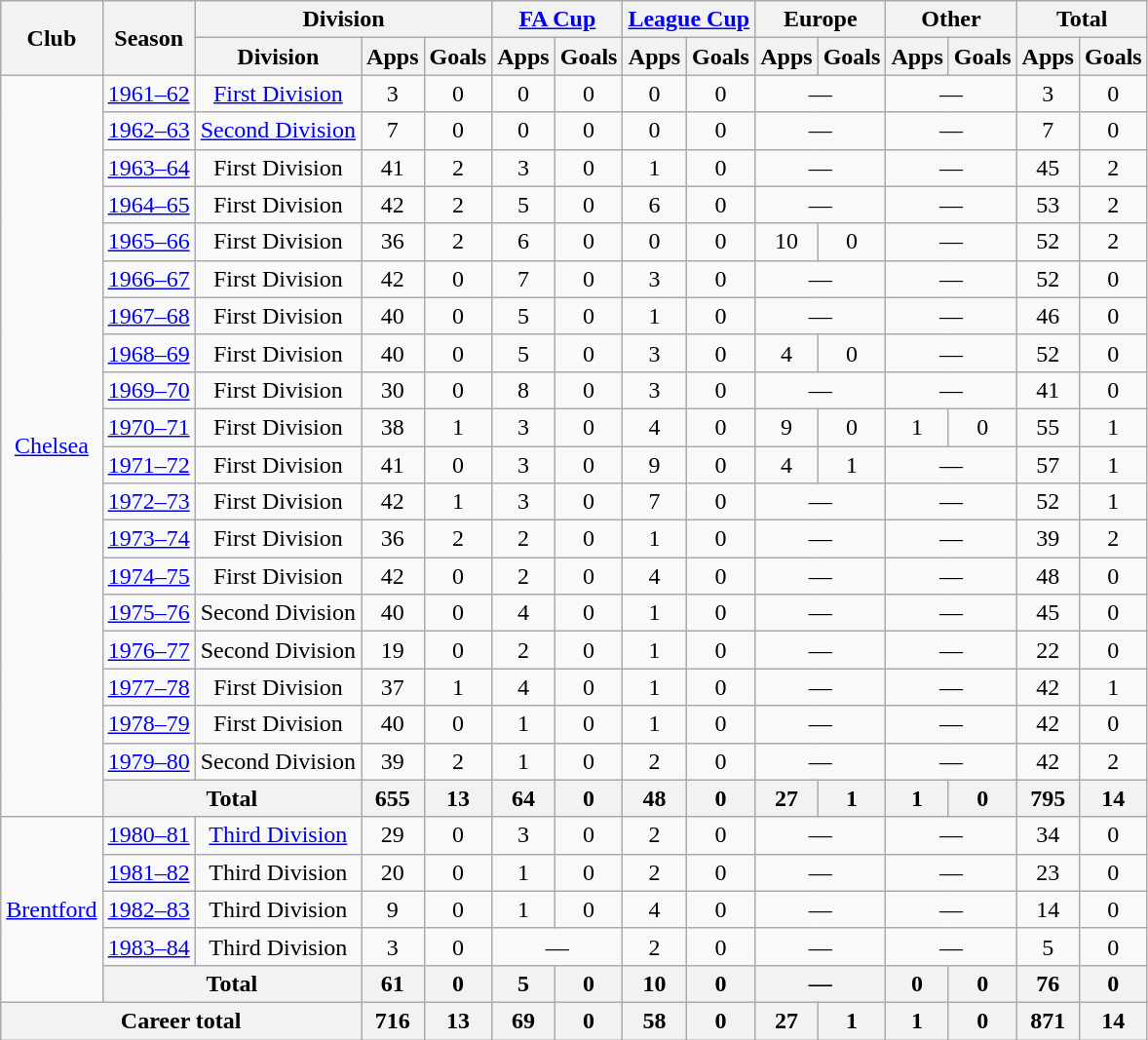<table class="wikitable" style="text-align:center;">
<tr>
<th rowspan="2">Club</th>
<th rowspan="2">Season</th>
<th colspan="3">Division</th>
<th colspan="2"><a href='#'>FA Cup</a></th>
<th colspan="2"><a href='#'>League Cup</a></th>
<th colspan="2">Europe</th>
<th colspan="2">Other</th>
<th colspan="2">Total</th>
</tr>
<tr>
<th>Division</th>
<th>Apps</th>
<th>Goals</th>
<th>Apps</th>
<th>Goals</th>
<th>Apps</th>
<th>Goals</th>
<th>Apps</th>
<th>Goals</th>
<th>Apps</th>
<th>Goals</th>
<th>Apps</th>
<th>Goals</th>
</tr>
<tr>
<td rowspan="20"><a href='#'>Chelsea</a></td>
<td><a href='#'>1961–62</a></td>
<td><a href='#'>First Division</a></td>
<td>3</td>
<td>0</td>
<td>0</td>
<td>0</td>
<td>0</td>
<td>0</td>
<td colspan="2">—</td>
<td colspan="2">—</td>
<td>3</td>
<td>0</td>
</tr>
<tr>
<td><a href='#'>1962–63</a></td>
<td><a href='#'>Second Division</a></td>
<td>7</td>
<td>0</td>
<td>0</td>
<td>0</td>
<td>0</td>
<td>0</td>
<td colspan="2">—</td>
<td colspan="2">—</td>
<td>7</td>
<td>0</td>
</tr>
<tr>
<td><a href='#'>1963–64</a></td>
<td>First Division</td>
<td>41</td>
<td>2</td>
<td>3</td>
<td>0</td>
<td>1</td>
<td>0</td>
<td colspan="2">—</td>
<td colspan="2">—</td>
<td>45</td>
<td>2</td>
</tr>
<tr>
<td><a href='#'>1964–65</a></td>
<td>First Division</td>
<td>42</td>
<td>2</td>
<td>5</td>
<td>0</td>
<td>6</td>
<td>0</td>
<td colspan="2">—</td>
<td colspan="2">—</td>
<td>53</td>
<td>2</td>
</tr>
<tr>
<td><a href='#'>1965–66</a></td>
<td>First Division</td>
<td>36</td>
<td>2</td>
<td>6</td>
<td>0</td>
<td>0</td>
<td>0</td>
<td>10</td>
<td>0</td>
<td colspan="2">—</td>
<td>52</td>
<td>2</td>
</tr>
<tr>
<td><a href='#'>1966–67</a></td>
<td>First Division</td>
<td>42</td>
<td>0</td>
<td>7</td>
<td>0</td>
<td>3</td>
<td>0</td>
<td colspan="2">—</td>
<td colspan="2">—</td>
<td>52</td>
<td>0</td>
</tr>
<tr>
<td><a href='#'>1967–68</a></td>
<td>First Division</td>
<td>40</td>
<td>0</td>
<td>5</td>
<td>0</td>
<td>1</td>
<td>0</td>
<td colspan="2">—</td>
<td colspan="2">—</td>
<td>46</td>
<td>0</td>
</tr>
<tr>
<td><a href='#'>1968–69</a></td>
<td>First Division</td>
<td>40</td>
<td>0</td>
<td>5</td>
<td>0</td>
<td>3</td>
<td>0</td>
<td>4</td>
<td>0</td>
<td colspan="2">—</td>
<td>52</td>
<td>0</td>
</tr>
<tr>
<td><a href='#'>1969–70</a></td>
<td>First Division</td>
<td>30</td>
<td>0</td>
<td>8</td>
<td>0</td>
<td>3</td>
<td>0</td>
<td colspan="2">—</td>
<td colspan="2">—</td>
<td>41</td>
<td>0</td>
</tr>
<tr>
<td><a href='#'>1970–71</a></td>
<td>First Division</td>
<td>38</td>
<td>1</td>
<td>3</td>
<td>0</td>
<td>4</td>
<td>0</td>
<td>9</td>
<td>0</td>
<td>1</td>
<td>0</td>
<td>55</td>
<td>1</td>
</tr>
<tr>
<td><a href='#'>1971–72</a></td>
<td>First Division</td>
<td>41</td>
<td>0</td>
<td>3</td>
<td>0</td>
<td>9</td>
<td>0</td>
<td>4</td>
<td>1</td>
<td colspan="2">—</td>
<td>57</td>
<td>1</td>
</tr>
<tr>
<td><a href='#'>1972–73</a></td>
<td>First Division</td>
<td>42</td>
<td>1</td>
<td>3</td>
<td>0</td>
<td>7</td>
<td>0</td>
<td colspan="2">—</td>
<td colspan="2">—</td>
<td>52</td>
<td>1</td>
</tr>
<tr>
<td><a href='#'>1973–74</a></td>
<td>First Division</td>
<td>36</td>
<td>2</td>
<td>2</td>
<td>0</td>
<td>1</td>
<td>0</td>
<td colspan="2">—</td>
<td colspan="2">—</td>
<td>39</td>
<td>2</td>
</tr>
<tr>
<td><a href='#'>1974–75</a></td>
<td>First Division</td>
<td>42</td>
<td>0</td>
<td>2</td>
<td>0</td>
<td>4</td>
<td>0</td>
<td colspan="2">—</td>
<td colspan="2">—</td>
<td>48</td>
<td>0</td>
</tr>
<tr>
<td><a href='#'>1975–76</a></td>
<td>Second Division</td>
<td>40</td>
<td>0</td>
<td>4</td>
<td>0</td>
<td>1</td>
<td>0</td>
<td colspan="2">—</td>
<td colspan="2">—</td>
<td>45</td>
<td>0</td>
</tr>
<tr>
<td><a href='#'>1976–77</a></td>
<td>Second Division</td>
<td>19</td>
<td>0</td>
<td>2</td>
<td>0</td>
<td>1</td>
<td>0</td>
<td colspan="2">—</td>
<td colspan="2">—</td>
<td>22</td>
<td>0</td>
</tr>
<tr>
<td><a href='#'>1977–78</a></td>
<td>First Division</td>
<td>37</td>
<td>1</td>
<td>4</td>
<td>0</td>
<td>1</td>
<td>0</td>
<td colspan="2">—</td>
<td colspan="2">—</td>
<td>42</td>
<td>1</td>
</tr>
<tr>
<td><a href='#'>1978–79</a></td>
<td>First Division</td>
<td>40</td>
<td>0</td>
<td>1</td>
<td>0</td>
<td>1</td>
<td>0</td>
<td colspan="2">—</td>
<td colspan="2">—</td>
<td>42</td>
<td>0</td>
</tr>
<tr>
<td><a href='#'>1979–80</a></td>
<td>Second Division</td>
<td>39</td>
<td>2</td>
<td>1</td>
<td>0</td>
<td>2</td>
<td>0</td>
<td colspan="2">—</td>
<td colspan="2">—</td>
<td>42</td>
<td>2</td>
</tr>
<tr>
<th colspan="2">Total</th>
<th>655</th>
<th>13</th>
<th>64</th>
<th>0</th>
<th>48</th>
<th>0</th>
<th>27</th>
<th>1</th>
<th>1</th>
<th>0</th>
<th>795</th>
<th>14</th>
</tr>
<tr>
<td rowspan="5"><a href='#'>Brentford</a></td>
<td><a href='#'>1980–81</a></td>
<td><a href='#'>Third Division</a></td>
<td>29</td>
<td>0</td>
<td>3</td>
<td>0</td>
<td>2</td>
<td>0</td>
<td colspan="2">—</td>
<td colspan="2">—</td>
<td>34</td>
<td>0</td>
</tr>
<tr>
<td><a href='#'>1981–82</a></td>
<td>Third Division</td>
<td>20</td>
<td>0</td>
<td>1</td>
<td>0</td>
<td>2</td>
<td>0</td>
<td colspan="2">—</td>
<td colspan="2">—</td>
<td>23</td>
<td>0</td>
</tr>
<tr>
<td><a href='#'>1982–83</a></td>
<td>Third Division</td>
<td>9</td>
<td>0</td>
<td>1</td>
<td>0</td>
<td>4</td>
<td>0</td>
<td colspan="2">—</td>
<td colspan="2">—</td>
<td>14</td>
<td>0</td>
</tr>
<tr>
<td><a href='#'>1983–84</a></td>
<td>Third Division</td>
<td>3</td>
<td>0</td>
<td colspan="2">—</td>
<td>2</td>
<td>0</td>
<td colspan="2">—</td>
<td colspan="2">—</td>
<td>5</td>
<td>0</td>
</tr>
<tr>
<th colspan="2">Total</th>
<th>61</th>
<th>0</th>
<th>5</th>
<th>0</th>
<th>10</th>
<th>0</th>
<th colspan="2">—</th>
<th>0</th>
<th>0</th>
<th>76</th>
<th>0</th>
</tr>
<tr>
<th colspan="3">Career total</th>
<th>716</th>
<th>13</th>
<th>69</th>
<th>0</th>
<th>58</th>
<th>0</th>
<th>27</th>
<th>1</th>
<th>1</th>
<th>0</th>
<th>871</th>
<th>14</th>
</tr>
</table>
